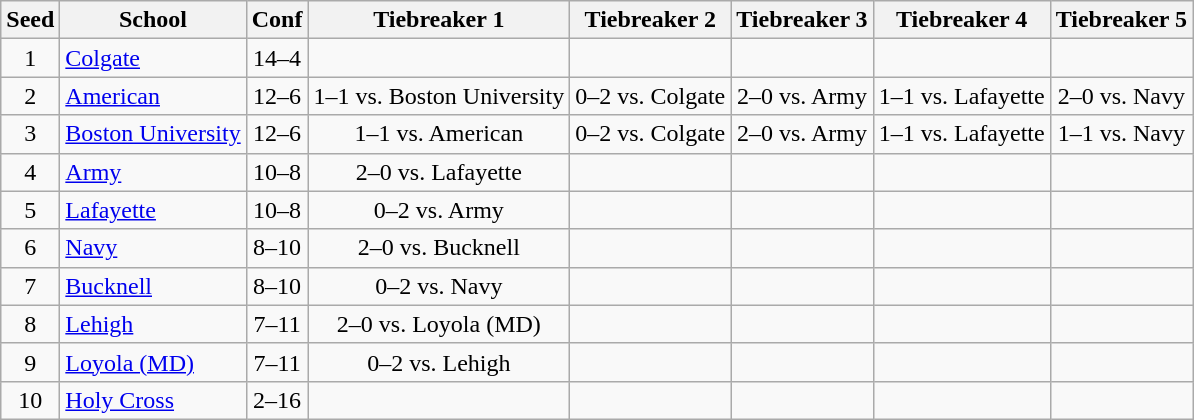<table class="wikitable" style="text-align:center">
<tr>
<th>Seed</th>
<th>School</th>
<th>Conf</th>
<th>Tiebreaker 1</th>
<th>Tiebreaker 2</th>
<th>Tiebreaker 3</th>
<th>Tiebreaker 4</th>
<th>Tiebreaker 5</th>
</tr>
<tr>
<td>1</td>
<td align=left><a href='#'>Colgate</a></td>
<td>14–4</td>
<td></td>
<td></td>
<td></td>
<td></td>
<td></td>
</tr>
<tr>
<td>2</td>
<td align=left><a href='#'>American</a></td>
<td>12–6</td>
<td>1–1 vs. Boston University</td>
<td>0–2 vs. Colgate</td>
<td>2–0 vs. Army</td>
<td>1–1 vs. Lafayette</td>
<td>2–0 vs. Navy</td>
</tr>
<tr>
<td>3</td>
<td align=left><a href='#'>Boston University</a></td>
<td>12–6</td>
<td>1–1 vs. American</td>
<td>0–2 vs. Colgate</td>
<td>2–0 vs. Army</td>
<td>1–1 vs. Lafayette</td>
<td>1–1 vs. Navy</td>
</tr>
<tr>
<td>4</td>
<td align=left><a href='#'>Army</a></td>
<td>10–8</td>
<td>2–0 vs. Lafayette</td>
<td></td>
<td></td>
<td></td>
<td></td>
</tr>
<tr>
<td>5</td>
<td align=left><a href='#'>Lafayette</a></td>
<td>10–8</td>
<td>0–2 vs. Army</td>
<td></td>
<td></td>
<td></td>
<td></td>
</tr>
<tr>
<td>6</td>
<td align=left><a href='#'>Navy</a></td>
<td>8–10</td>
<td>2–0 vs. Bucknell</td>
<td></td>
<td></td>
<td></td>
<td></td>
</tr>
<tr>
<td>7</td>
<td align=left><a href='#'>Bucknell</a></td>
<td>8–10</td>
<td>0–2 vs. Navy</td>
<td></td>
<td></td>
<td></td>
<td></td>
</tr>
<tr>
<td>8</td>
<td align=left><a href='#'>Lehigh</a></td>
<td>7–11</td>
<td>2–0 vs. Loyola (MD)</td>
<td></td>
<td></td>
<td></td>
<td></td>
</tr>
<tr>
<td>9</td>
<td align=left><a href='#'>Loyola (MD)</a></td>
<td>7–11</td>
<td>0–2 vs. Lehigh</td>
<td></td>
<td></td>
<td></td>
<td></td>
</tr>
<tr>
<td>10</td>
<td align=left><a href='#'>Holy Cross</a></td>
<td>2–16</td>
<td></td>
<td></td>
<td></td>
<td></td>
<td></td>
</tr>
</table>
